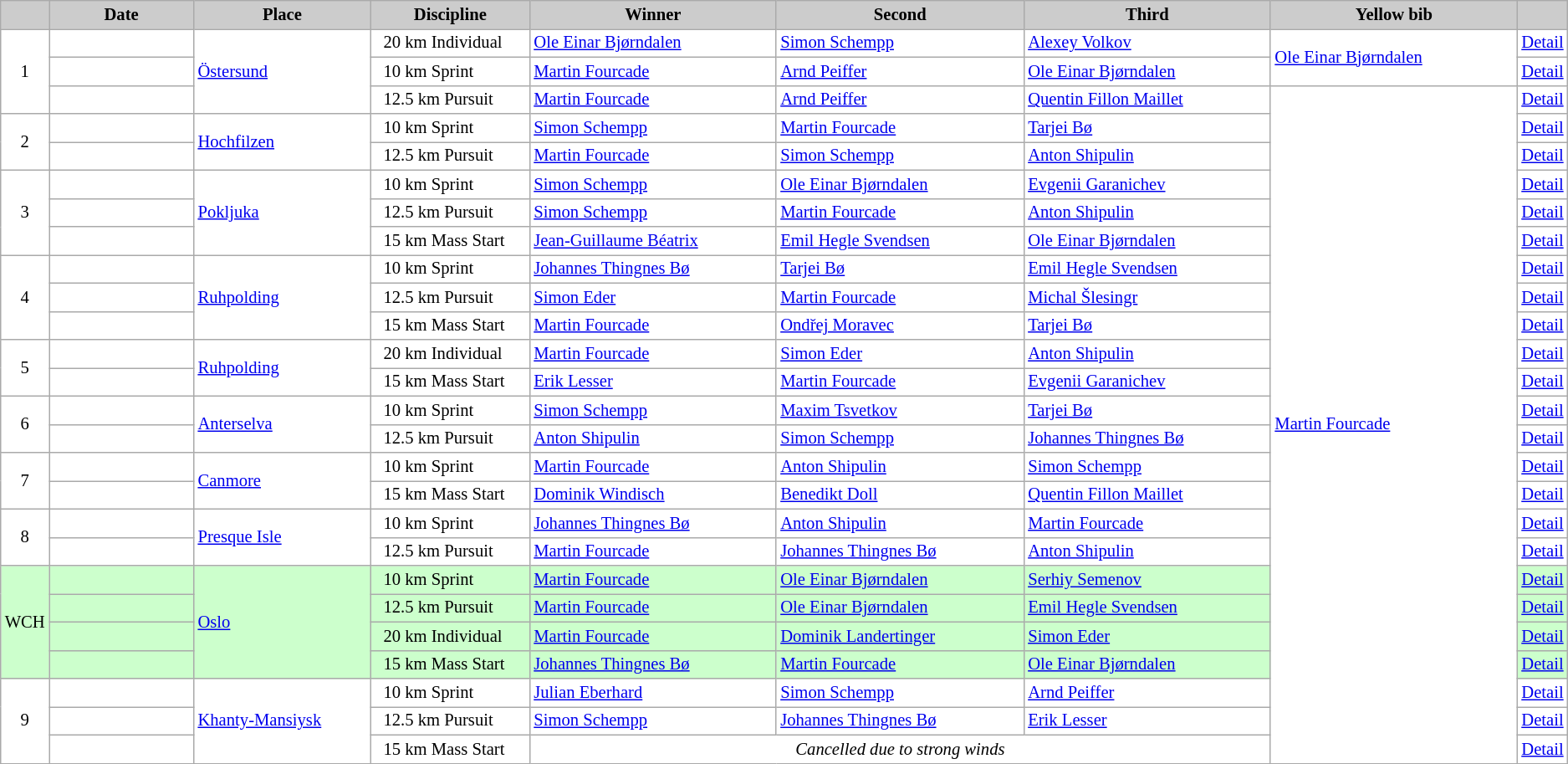<table class="wikitable plainrowheaders" style="background:#fff; font-size:86%; line-height:16px; border:grey solid 1px; border-collapse:collapse;">
<tr style="background:#ccc; text-align:center;">
<th scope="col" style="background:#ccc; width=30 px;"></th>
<th scope="col" style="background:#ccc; width:115px;">Date</th>
<th scope="col" style="background:#ccc; width:140px;">Place</th>
<th scope="col" style="background:#ccc; width:125px;">Discipline</th>
<th scope="col" style="background:#ccc; width:200px;">Winner</th>
<th scope="col" style="background:#ccc; width:200px;">Second</th>
<th scope="col" style="background:#ccc; width:200px;">Third</th>
<th scope="col" style="background:#ccc; width:200px;">Yellow bib </th>
<th scope="col" style="background:#ccc; width:10px;"></th>
</tr>
<tr>
<td rowspan=3 align=center>1</td>
<td align=right>  </td>
<td rowspan=3> <a href='#'>Östersund</a></td>
<td>  20 km Individual</td>
<td> <a href='#'>Ole Einar Bjørndalen</a></td>
<td> <a href='#'>Simon Schempp</a></td>
<td> <a href='#'>Alexey Volkov</a></td>
<td rowspan=2> <a href='#'>Ole Einar Bjørndalen</a></td>
<td><a href='#'>Detail</a></td>
</tr>
<tr>
<td align=right>  </td>
<td>  10 km Sprint</td>
<td> <a href='#'>Martin Fourcade</a></td>
<td> <a href='#'>Arnd Peiffer</a></td>
<td> <a href='#'>Ole Einar Bjørndalen</a></td>
<td><a href='#'>Detail</a></td>
</tr>
<tr>
<td align=right>  </td>
<td>  12.5 km Pursuit</td>
<td> <a href='#'>Martin Fourcade</a></td>
<td> <a href='#'>Arnd Peiffer</a></td>
<td> <a href='#'>Quentin Fillon Maillet</a></td>
<td rowspan=24> <a href='#'>Martin Fourcade</a></td>
<td><a href='#'>Detail</a></td>
</tr>
<tr>
<td rowspan=2 align=center>2</td>
<td align=right>  </td>
<td rowspan=2> <a href='#'>Hochfilzen</a></td>
<td>  10 km Sprint</td>
<td> <a href='#'>Simon Schempp</a></td>
<td> <a href='#'>Martin Fourcade</a></td>
<td> <a href='#'>Tarjei Bø</a></td>
<td><a href='#'>Detail</a></td>
</tr>
<tr>
<td align=right>  </td>
<td>  12.5 km Pursuit</td>
<td> <a href='#'>Martin Fourcade</a></td>
<td> <a href='#'>Simon Schempp</a></td>
<td> <a href='#'>Anton Shipulin</a></td>
<td><a href='#'>Detail</a></td>
</tr>
<tr>
<td rowspan=3 align=center>3</td>
<td align=right>  </td>
<td rowspan=3> <a href='#'>Pokljuka</a></td>
<td>  10 km Sprint</td>
<td> <a href='#'>Simon Schempp</a></td>
<td> <a href='#'>Ole Einar Bjørndalen</a></td>
<td> <a href='#'>Evgenii Garanichev</a></td>
<td><a href='#'>Detail</a></td>
</tr>
<tr>
<td align=right>  </td>
<td>  12.5 km Pursuit</td>
<td> <a href='#'>Simon Schempp</a></td>
<td> <a href='#'>Martin Fourcade</a></td>
<td> <a href='#'>Anton Shipulin</a></td>
<td><a href='#'>Detail</a></td>
</tr>
<tr>
<td align=right>  </td>
<td>  15 km Mass Start</td>
<td> <a href='#'>Jean-Guillaume Béatrix</a></td>
<td> <a href='#'>Emil Hegle Svendsen</a></td>
<td> <a href='#'>Ole Einar Bjørndalen</a></td>
<td><a href='#'>Detail</a></td>
</tr>
<tr>
<td rowspan=3 align=center>4</td>
<td align=right>  </td>
<td rowspan=3> <a href='#'>Ruhpolding</a></td>
<td>  10 km Sprint</td>
<td> <a href='#'>Johannes Thingnes Bø</a></td>
<td> <a href='#'>Tarjei Bø</a></td>
<td> <a href='#'>Emil Hegle Svendsen</a></td>
<td><a href='#'>Detail</a></td>
</tr>
<tr>
<td align=right>  </td>
<td>  12.5 km Pursuit</td>
<td> <a href='#'>Simon Eder</a></td>
<td> <a href='#'>Martin Fourcade</a></td>
<td> <a href='#'>Michal Šlesingr</a></td>
<td><a href='#'>Detail</a></td>
</tr>
<tr>
<td align=right>  </td>
<td>  15 km Mass Start</td>
<td> <a href='#'>Martin Fourcade</a></td>
<td> <a href='#'>Ondřej Moravec</a></td>
<td> <a href='#'>Tarjei Bø</a></td>
<td><a href='#'>Detail</a></td>
</tr>
<tr>
<td rowspan=2 align=center>5</td>
<td align=right>  </td>
<td rowspan=2> <a href='#'>Ruhpolding</a></td>
<td>  20 km Individual</td>
<td> <a href='#'>Martin Fourcade</a></td>
<td> <a href='#'>Simon Eder</a></td>
<td> <a href='#'>Anton Shipulin</a></td>
<td><a href='#'>Detail</a></td>
</tr>
<tr>
<td align=right>  </td>
<td>  15 km Mass Start</td>
<td> <a href='#'>Erik Lesser</a></td>
<td> <a href='#'>Martin Fourcade</a></td>
<td> <a href='#'>Evgenii Garanichev</a></td>
<td><a href='#'>Detail</a></td>
</tr>
<tr>
<td rowspan=2 align=center>6</td>
<td align=right>  </td>
<td rowspan=2> <a href='#'>Anterselva</a></td>
<td>  10 km Sprint</td>
<td> <a href='#'>Simon Schempp</a></td>
<td> <a href='#'>Maxim Tsvetkov</a></td>
<td> <a href='#'>Tarjei Bø</a></td>
<td><a href='#'>Detail</a></td>
</tr>
<tr>
<td align=right>  </td>
<td>  12.5 km Pursuit</td>
<td> <a href='#'>Anton Shipulin</a></td>
<td> <a href='#'>Simon Schempp</a></td>
<td> <a href='#'>Johannes Thingnes Bø</a></td>
<td><a href='#'>Detail</a></td>
</tr>
<tr>
<td rowspan=2 align=center>7</td>
<td align=right>  </td>
<td rowspan=2> <a href='#'>Canmore</a></td>
<td>  10 km Sprint</td>
<td> <a href='#'>Martin Fourcade</a></td>
<td> <a href='#'>Anton Shipulin</a></td>
<td> <a href='#'>Simon Schempp</a></td>
<td><a href='#'>Detail</a></td>
</tr>
<tr>
<td align=right>  </td>
<td>  15 km Mass Start</td>
<td> <a href='#'>Dominik Windisch</a></td>
<td> <a href='#'>Benedikt Doll</a></td>
<td> <a href='#'>Quentin Fillon Maillet</a></td>
<td><a href='#'>Detail</a></td>
</tr>
<tr>
<td rowspan=2 align=center>8</td>
<td align=right>  </td>
<td rowspan=2> <a href='#'>Presque Isle</a></td>
<td>  10 km Sprint</td>
<td> <a href='#'>Johannes Thingnes Bø</a></td>
<td> <a href='#'>Anton Shipulin</a></td>
<td> <a href='#'>Martin Fourcade</a></td>
<td><a href='#'>Detail</a></td>
</tr>
<tr>
<td align=right>  </td>
<td>  12.5 km Pursuit</td>
<td> <a href='#'>Martin Fourcade</a></td>
<td> <a href='#'>Johannes Thingnes Bø</a></td>
<td> <a href='#'>Anton Shipulin</a></td>
<td><a href='#'>Detail</a></td>
</tr>
<tr style="background:#ccffcc">
<td rowspan=4 align=center>WCH</td>
<td align=right>  </td>
<td rowspan=4> <a href='#'>Oslo</a></td>
<td>  10 km Sprint</td>
<td> <a href='#'>Martin Fourcade</a></td>
<td> <a href='#'>Ole Einar Bjørndalen</a></td>
<td> <a href='#'>Serhiy Semenov</a></td>
<td><a href='#'>Detail</a></td>
</tr>
<tr style="background:#ccffcc">
<td align=right>  </td>
<td>  12.5 km Pursuit</td>
<td> <a href='#'>Martin Fourcade</a></td>
<td> <a href='#'>Ole Einar Bjørndalen</a></td>
<td> <a href='#'>Emil Hegle Svendsen</a></td>
<td><a href='#'>Detail</a></td>
</tr>
<tr style="background:#ccffcc">
<td align=right>  </td>
<td>  20 km Individual</td>
<td> <a href='#'>Martin Fourcade</a></td>
<td> <a href='#'>Dominik Landertinger</a></td>
<td> <a href='#'>Simon Eder</a></td>
<td><a href='#'>Detail</a></td>
</tr>
<tr style="background:#ccffcc">
<td align=right>  </td>
<td>  15 km Mass Start</td>
<td> <a href='#'>Johannes Thingnes Bø</a></td>
<td> <a href='#'>Martin Fourcade</a></td>
<td> <a href='#'>Ole Einar Bjørndalen</a></td>
<td><a href='#'>Detail</a></td>
</tr>
<tr>
<td rowspan=3 align=center>9</td>
<td align=right>  </td>
<td rowspan=3> <a href='#'>Khanty-Mansiysk</a></td>
<td>  10 km Sprint</td>
<td> <a href='#'>Julian Eberhard</a></td>
<td> <a href='#'>Simon Schempp</a></td>
<td> <a href='#'>Arnd Peiffer</a></td>
<td><a href='#'>Detail</a></td>
</tr>
<tr>
<td align=right>  </td>
<td>  12.5 km Pursuit</td>
<td> <a href='#'>Simon Schempp</a></td>
<td> <a href='#'>Johannes Thingnes Bø</a></td>
<td> <a href='#'>Erik Lesser</a></td>
<td><a href='#'>Detail</a></td>
</tr>
<tr>
<td align=right>  </td>
<td>  15 km Mass Start</td>
<td colspan=3 align=center><em>Cancelled due to strong winds</em></td>
<td><a href='#'>Detail</a></td>
</tr>
</table>
